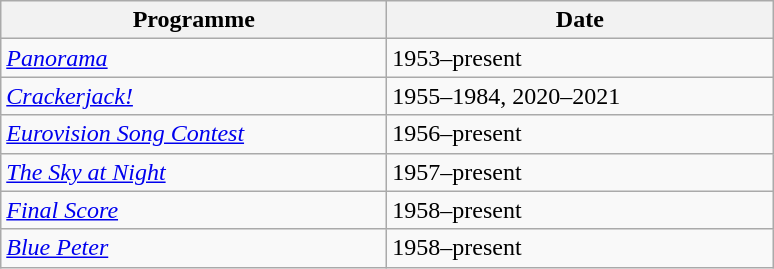<table class="wikitable">
<tr>
<th width=250>Programme</th>
<th width=250>Date</th>
</tr>
<tr>
<td><em><a href='#'>Panorama</a></em></td>
<td>1953–present</td>
</tr>
<tr>
<td><em><a href='#'>Crackerjack!</a></em></td>
<td>1955–1984, 2020–2021</td>
</tr>
<tr>
<td><em><a href='#'>Eurovision Song Contest</a></em></td>
<td>1956–present</td>
</tr>
<tr>
<td><em><a href='#'>The Sky at Night</a></em></td>
<td>1957–present</td>
</tr>
<tr>
<td><em><a href='#'>Final Score</a></em></td>
<td>1958–present</td>
</tr>
<tr>
<td><em><a href='#'>Blue Peter</a></em></td>
<td>1958–present</td>
</tr>
</table>
